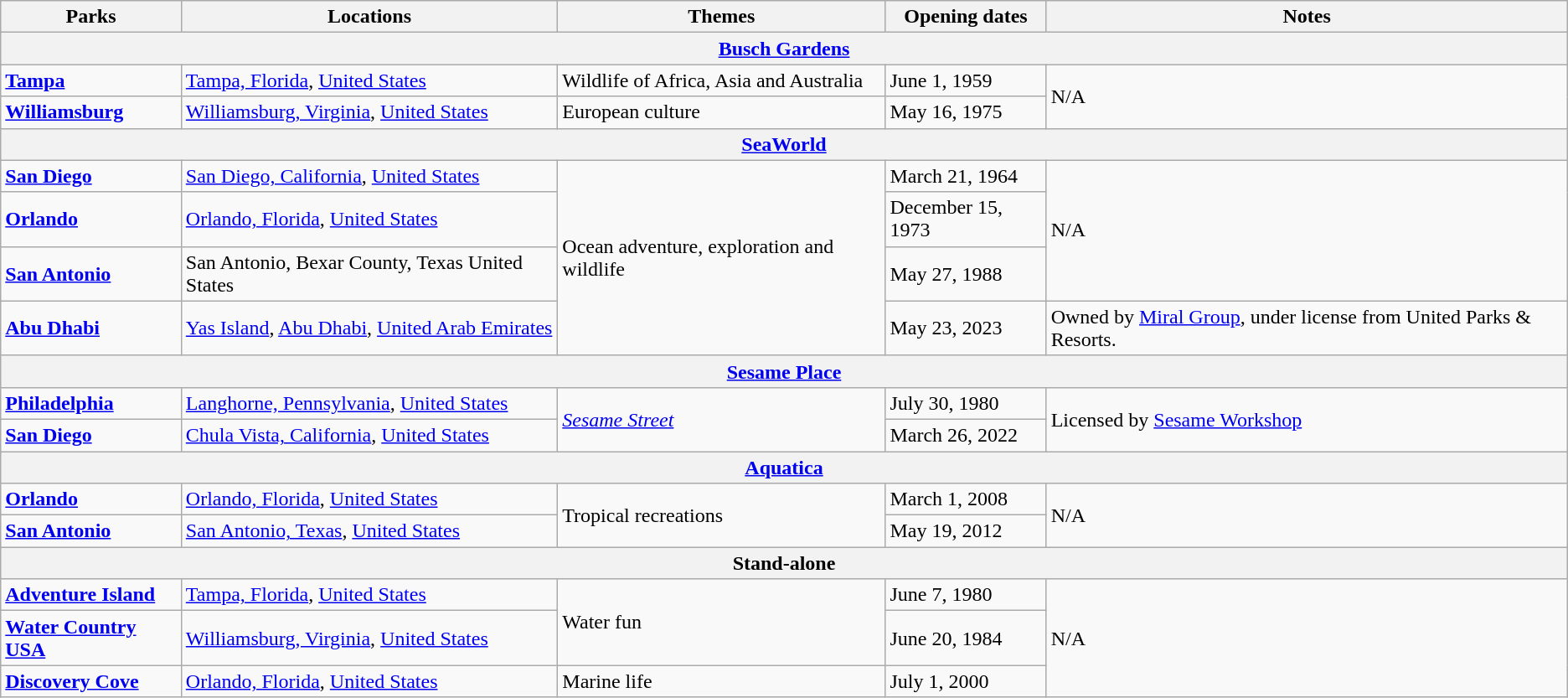<table class="wikitable">
<tr>
<th>Parks</th>
<th>Locations</th>
<th>Themes</th>
<th>Opening dates</th>
<th>Notes</th>
</tr>
<tr>
<th colspan="5"><a href='#'>Busch Gardens</a></th>
</tr>
<tr>
<td><a href='#'><strong>Tampa</strong></a></td>
<td><a href='#'>Tampa, Florida</a>, <a href='#'>United States</a></td>
<td>Wildlife of Africa, Asia and Australia</td>
<td>June 1, 1959</td>
<td rowspan="2">N/A</td>
</tr>
<tr>
<td><a href='#'><strong>Williamsburg</strong></a></td>
<td><a href='#'>Williamsburg, Virginia</a>, <a href='#'>United States</a></td>
<td>European culture</td>
<td>May 16, 1975</td>
</tr>
<tr>
<th colspan="5"><a href='#'>SeaWorld</a></th>
</tr>
<tr>
<td><a href='#'><strong>San Diego</strong></a></td>
<td><a href='#'>San Diego, California</a>, <a href='#'>United States</a></td>
<td rowspan="4">Ocean adventure, exploration and wildlife</td>
<td>March 21, 1964</td>
<td rowspan="3">N/A</td>
</tr>
<tr>
<td><a href='#'><strong>Orlando</strong></a></td>
<td><a href='#'>Orlando, Florida</a>, <a href='#'>United States</a></td>
<td>December 15, 1973</td>
</tr>
<tr>
<td><a href='#'><strong>San Antonio</strong></a></td>
<td>San Antonio, Bexar County, Texas United States</td>
<td>May 27, 1988</td>
</tr>
<tr>
<td><a href='#'><strong>Abu Dhabi</strong></a></td>
<td><a href='#'>Yas Island</a>, <a href='#'>Abu Dhabi</a>, <a href='#'>United Arab Emirates</a></td>
<td>May 23, 2023</td>
<td>Owned by <a href='#'>Miral Group</a>, under license from United Parks & Resorts.</td>
</tr>
<tr>
<th colspan="5"><a href='#'>Sesame Place</a></th>
</tr>
<tr>
<td><a href='#'><strong>Philadelphia</strong></a></td>
<td><a href='#'>Langhorne, Pennsylvania</a>, <a href='#'>United States</a></td>
<td rowspan="2"><em><a href='#'>Sesame Street</a></em></td>
<td>July 30, 1980</td>
<td rowspan="2">Licensed by <a href='#'>Sesame Workshop</a></td>
</tr>
<tr>
<td><a href='#'><strong>San Diego</strong></a></td>
<td><a href='#'>Chula Vista, California</a>, <a href='#'>United States</a></td>
<td>March 26, 2022</td>
</tr>
<tr>
<th colspan="5"><a href='#'>Aquatica</a></th>
</tr>
<tr>
<td><a href='#'><strong>Orlando</strong></a></td>
<td><a href='#'>Orlando, Florida</a>, <a href='#'>United States</a></td>
<td rowspan="2">Tropical recreations</td>
<td>March 1, 2008</td>
<td rowspan="2">N/A</td>
</tr>
<tr>
<td><a href='#'><strong>San Antonio</strong></a></td>
<td><a href='#'>San Antonio, Texas</a>, <a href='#'>United States</a></td>
<td>May 19, 2012</td>
</tr>
<tr>
<th colspan="5">Stand-alone</th>
</tr>
<tr>
<td><a href='#'><strong>Adventure Island</strong></a></td>
<td><a href='#'>Tampa, Florida</a>, <a href='#'>United States</a></td>
<td rowspan="2">Water fun</td>
<td>June 7, 1980</td>
<td rowspan="3">N/A</td>
</tr>
<tr>
<td><a href='#'><strong>Water Country USA</strong></a></td>
<td><a href='#'>Williamsburg, Virginia</a>, <a href='#'>United States</a></td>
<td>June 20, 1984</td>
</tr>
<tr>
<td><a href='#'><strong>Discovery Cove</strong></a></td>
<td><a href='#'>Orlando, Florida</a>, <a href='#'>United States</a></td>
<td>Marine life</td>
<td>July 1, 2000</td>
</tr>
</table>
